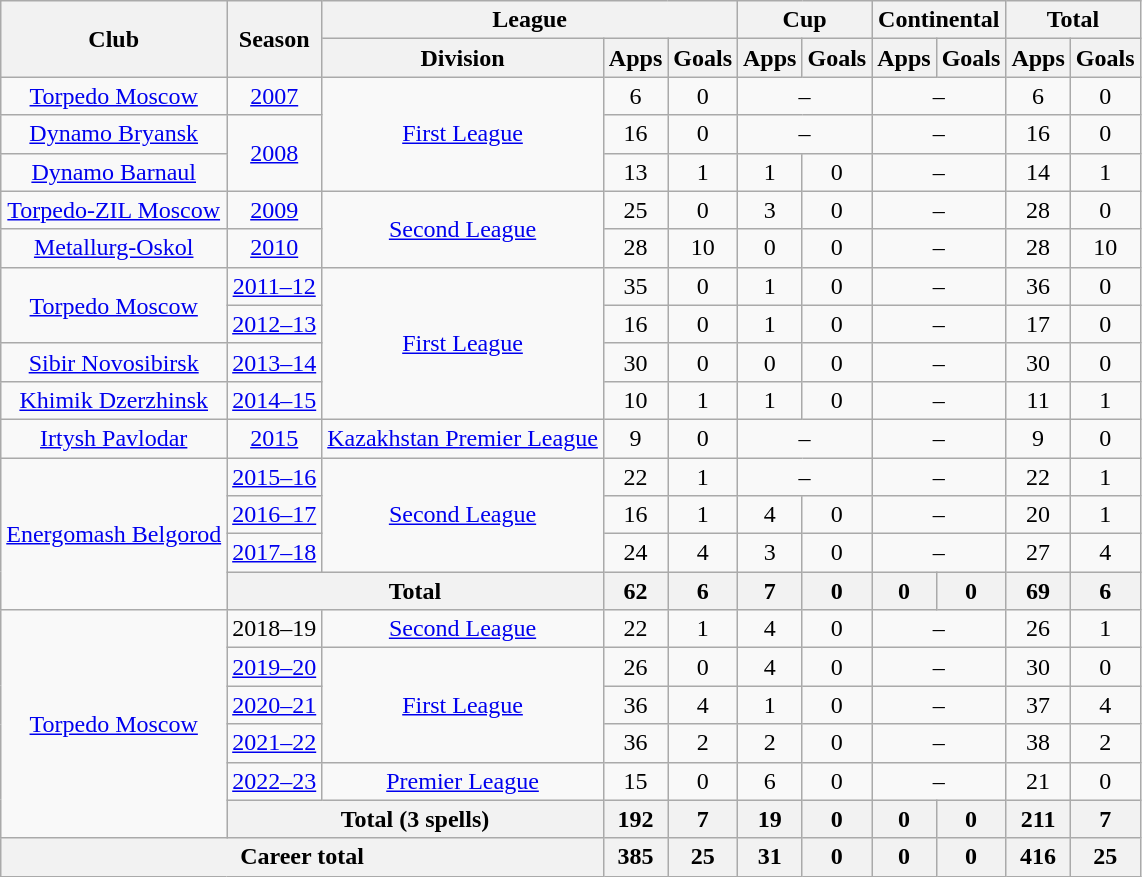<table class="wikitable" style="text-align: center;">
<tr>
<th rowspan=2>Club</th>
<th rowspan=2>Season</th>
<th colspan=3>League</th>
<th colspan=2>Cup</th>
<th colspan=2>Continental</th>
<th colspan=2>Total</th>
</tr>
<tr>
<th>Division</th>
<th>Apps</th>
<th>Goals</th>
<th>Apps</th>
<th>Goals</th>
<th>Apps</th>
<th>Goals</th>
<th>Apps</th>
<th>Goals</th>
</tr>
<tr>
<td><a href='#'>Torpedo Moscow</a></td>
<td><a href='#'>2007</a></td>
<td rowspan="3"><a href='#'>First League</a></td>
<td>6</td>
<td>0</td>
<td colspan=2>–</td>
<td colspan=2>–</td>
<td>6</td>
<td>0</td>
</tr>
<tr>
<td><a href='#'>Dynamo Bryansk</a></td>
<td rowspan="2"><a href='#'>2008</a></td>
<td>16</td>
<td>0</td>
<td colspan=2>–</td>
<td colspan=2>–</td>
<td>16</td>
<td>0</td>
</tr>
<tr>
<td><a href='#'>Dynamo Barnaul</a></td>
<td>13</td>
<td>1</td>
<td>1</td>
<td>0</td>
<td colspan=2>–</td>
<td>14</td>
<td>1</td>
</tr>
<tr>
<td><a href='#'>Torpedo-ZIL Moscow</a></td>
<td><a href='#'>2009</a></td>
<td rowspan="2"><a href='#'>Second League</a></td>
<td>25</td>
<td>0</td>
<td>3</td>
<td>0</td>
<td colspan=2>–</td>
<td>28</td>
<td>0</td>
</tr>
<tr>
<td><a href='#'>Metallurg-Oskol</a></td>
<td><a href='#'>2010</a></td>
<td>28</td>
<td>10</td>
<td>0</td>
<td>0</td>
<td colspan=2>–</td>
<td>28</td>
<td>10</td>
</tr>
<tr>
<td rowspan="2"><a href='#'>Torpedo Moscow</a></td>
<td><a href='#'>2011–12</a></td>
<td rowspan="4"><a href='#'>First League</a></td>
<td>35</td>
<td>0</td>
<td>1</td>
<td>0</td>
<td colspan=2>–</td>
<td>36</td>
<td>0</td>
</tr>
<tr>
<td><a href='#'>2012–13</a></td>
<td>16</td>
<td>0</td>
<td>1</td>
<td>0</td>
<td colspan=2>–</td>
<td>17</td>
<td>0</td>
</tr>
<tr>
<td><a href='#'>Sibir Novosibirsk</a></td>
<td><a href='#'>2013–14</a></td>
<td>30</td>
<td>0</td>
<td>0</td>
<td>0</td>
<td colspan=2>–</td>
<td>30</td>
<td>0</td>
</tr>
<tr>
<td><a href='#'>Khimik Dzerzhinsk</a></td>
<td><a href='#'>2014–15</a></td>
<td>10</td>
<td>1</td>
<td>1</td>
<td>0</td>
<td colspan=2>–</td>
<td>11</td>
<td>1</td>
</tr>
<tr>
<td><a href='#'>Irtysh Pavlodar</a></td>
<td><a href='#'>2015</a></td>
<td><a href='#'>Kazakhstan Premier League</a></td>
<td>9</td>
<td>0</td>
<td colspan=2>–</td>
<td colspan=2>–</td>
<td>9</td>
<td>0</td>
</tr>
<tr>
<td rowspan="4"><a href='#'>Energomash Belgorod</a></td>
<td><a href='#'>2015–16</a></td>
<td rowspan="3"><a href='#'>Second League</a></td>
<td>22</td>
<td>1</td>
<td colspan=2>–</td>
<td colspan=2>–</td>
<td>22</td>
<td>1</td>
</tr>
<tr>
<td><a href='#'>2016–17</a></td>
<td>16</td>
<td>1</td>
<td>4</td>
<td>0</td>
<td colspan=2>–</td>
<td>20</td>
<td>1</td>
</tr>
<tr>
<td><a href='#'>2017–18</a></td>
<td>24</td>
<td>4</td>
<td>3</td>
<td>0</td>
<td colspan=2>–</td>
<td>27</td>
<td>4</td>
</tr>
<tr>
<th colspan=2>Total</th>
<th>62</th>
<th>6</th>
<th>7</th>
<th>0</th>
<th>0</th>
<th>0</th>
<th>69</th>
<th>6</th>
</tr>
<tr>
<td rowspan="6"><a href='#'>Torpedo Moscow</a></td>
<td>2018–19</td>
<td><a href='#'>Second League</a></td>
<td>22</td>
<td>1</td>
<td>4</td>
<td>0</td>
<td colspan=2>–</td>
<td>26</td>
<td>1</td>
</tr>
<tr>
<td><a href='#'>2019–20</a></td>
<td rowspan="3"><a href='#'>First League</a></td>
<td>26</td>
<td>0</td>
<td>4</td>
<td>0</td>
<td colspan=2>–</td>
<td>30</td>
<td>0</td>
</tr>
<tr>
<td><a href='#'>2020–21</a></td>
<td>36</td>
<td>4</td>
<td>1</td>
<td>0</td>
<td colspan=2>–</td>
<td>37</td>
<td>4</td>
</tr>
<tr>
<td><a href='#'>2021–22</a></td>
<td>36</td>
<td>2</td>
<td>2</td>
<td>0</td>
<td colspan=2>–</td>
<td>38</td>
<td>2</td>
</tr>
<tr>
<td><a href='#'>2022–23</a></td>
<td><a href='#'>Premier League</a></td>
<td>15</td>
<td>0</td>
<td>6</td>
<td>0</td>
<td colspan=2>–</td>
<td>21</td>
<td>0</td>
</tr>
<tr>
<th colspan=2>Total (3 spells)</th>
<th>192</th>
<th>7</th>
<th>19</th>
<th>0</th>
<th>0</th>
<th>0</th>
<th>211</th>
<th>7</th>
</tr>
<tr>
<th colspan=3>Career total</th>
<th>385</th>
<th>25</th>
<th>31</th>
<th>0</th>
<th>0</th>
<th>0</th>
<th>416</th>
<th>25</th>
</tr>
</table>
